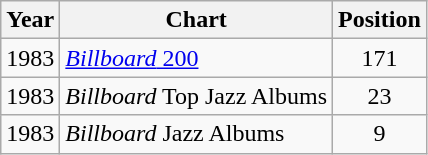<table class="wikitable">
<tr>
<th>Year</th>
<th>Chart</th>
<th>Position</th>
</tr>
<tr>
<td>1983</td>
<td><a href='#'><em>Billboard</em> 200</a></td>
<td align="center">171</td>
</tr>
<tr>
<td>1983</td>
<td><em>Billboard</em> Top Jazz Albums</td>
<td align="center">23</td>
</tr>
<tr>
<td>1983</td>
<td><em>Billboard</em> Jazz Albums</td>
<td align="center">9</td>
</tr>
</table>
